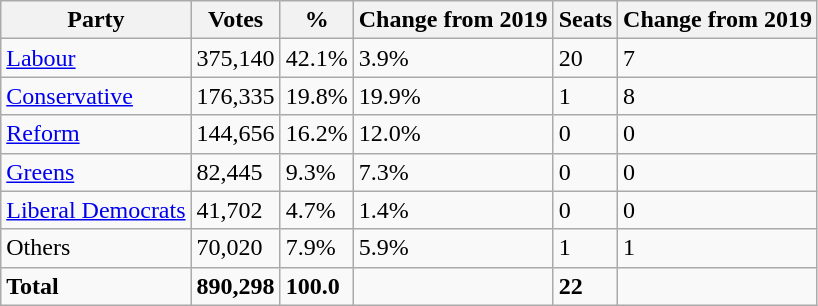<table class="wikitable">
<tr>
<th>Party</th>
<th>Votes</th>
<th>%</th>
<th>Change from 2019</th>
<th>Seats</th>
<th>Change from 2019</th>
</tr>
<tr>
<td><a href='#'>Labour</a></td>
<td>375,140</td>
<td>42.1%</td>
<td>3.9%</td>
<td>20</td>
<td>7</td>
</tr>
<tr>
<td><a href='#'>Conservative</a></td>
<td>176,335</td>
<td>19.8%</td>
<td>19.9%</td>
<td>1</td>
<td>8</td>
</tr>
<tr>
<td><a href='#'>Reform</a></td>
<td>144,656</td>
<td>16.2%</td>
<td>12.0%</td>
<td>0</td>
<td>0</td>
</tr>
<tr>
<td><a href='#'>Greens</a></td>
<td>82,445</td>
<td>9.3%</td>
<td>7.3%</td>
<td>0</td>
<td>0</td>
</tr>
<tr>
<td><a href='#'>Liberal Democrats</a></td>
<td>41,702</td>
<td>4.7%</td>
<td>1.4%</td>
<td>0</td>
<td>0</td>
</tr>
<tr>
<td>Others</td>
<td>70,020</td>
<td>7.9%</td>
<td>5.9%</td>
<td>1</td>
<td>1</td>
</tr>
<tr>
<td><strong>Total</strong></td>
<td><strong>890,298</strong></td>
<td><strong>100.0</strong></td>
<td></td>
<td><strong>22</strong></td>
<td></td>
</tr>
</table>
